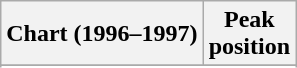<table class="wikitable sortable plainrowheaders" style="text-align:center">
<tr>
<th scope="col">Chart (1996–1997)</th>
<th scope="col">Peak<br>position</th>
</tr>
<tr>
</tr>
<tr>
</tr>
<tr>
</tr>
<tr>
</tr>
<tr>
</tr>
</table>
